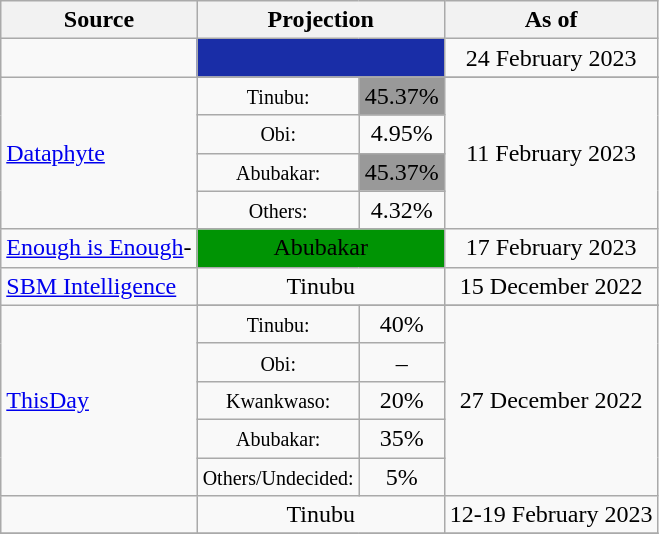<table class="wikitable" style="text-align:center">
<tr>
<th>Source</th>
<th colspan=2>Projection</th>
<th>As of</th>
</tr>
<tr>
<td align="left"></td>
<td colspan=2 bgcolor=#192da7></td>
<td>24 February 2023</td>
</tr>
<tr>
<td rowspan=5 align="left"><a href='#'>Dataphyte</a></td>
</tr>
<tr>
<td><small>Tinubu:</small></td>
<td bgcolor=#999999>45.37%</td>
<td rowspan=4>11 February 2023</td>
</tr>
<tr>
<td><small>Obi:</small></td>
<td>4.95%</td>
</tr>
<tr>
<td><small>Abubakar:</small></td>
<td bgcolor=#999999>45.37%</td>
</tr>
<tr>
<td><small>Others:</small></td>
<td>4.32%</td>
</tr>
<tr>
<td align="left"><a href='#'>Enough is Enough</a>-<br></td>
<td colspan=2 bgcolor=#009404>Abubakar</td>
<td>17 February 2023</td>
</tr>
<tr>
<td align="left"><a href='#'>SBM Intelligence</a></td>
<td colspan=2 >Tinubu</td>
<td>15 December 2022</td>
</tr>
<tr>
<td rowspan=6 align="left"><a href='#'>ThisDay</a></td>
</tr>
<tr>
<td><small>Tinubu:</small></td>
<td>40%</td>
<td rowspan=5>27 December 2022</td>
</tr>
<tr>
<td><small>Obi:</small></td>
<td>–</td>
</tr>
<tr>
<td><small>Kwankwaso:</small></td>
<td>20%</td>
</tr>
<tr>
<td><small>Abubakar:</small></td>
<td>35%</td>
</tr>
<tr>
<td><small>Others/Undecided:</small></td>
<td>5%</td>
</tr>
<tr>
<td align="left"></td>
<td colspan=2 >Tinubu</td>
<td>12-19 February 2023</td>
</tr>
<tr>
</tr>
</table>
